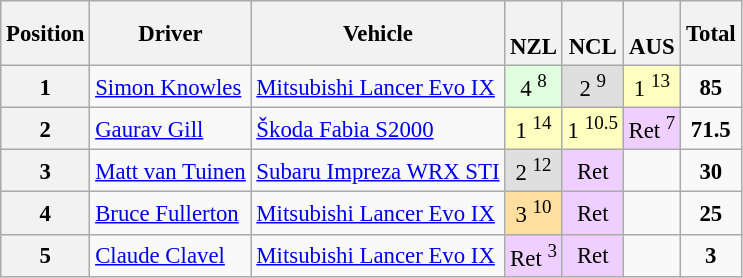<table class="wikitable" style="font-size: 95%;">
<tr>
<th>Position</th>
<th>Driver</th>
<th>Vehicle</th>
<th><br>NZL</th>
<th><br>NCL</th>
<th><br>AUS</th>
<th>Total</th>
</tr>
<tr>
<th>1</th>
<td> <a href='#'>Simon Knowles</a></td>
<td><a href='#'>Mitsubishi Lancer Evo IX</a></td>
<td align="center" style="background:#dfffdf;">4 <sup>8</sup></td>
<td align="center" style="background:#dfdfdf;">2 <sup>9</sup></td>
<td align="center" style="background:#ffffbf;">1 <sup>13</sup></td>
<td align="center"><strong>85</strong></td>
</tr>
<tr>
<th>2</th>
<td> <a href='#'>Gaurav Gill</a></td>
<td><a href='#'>Škoda Fabia S2000</a></td>
<td align="center" style="background:#ffffbf;">1 <sup>14</sup></td>
<td align="center" style="background:#ffffbf;">1 <sup>10.5</sup></td>
<td align="center" style="background:#efcfff;">Ret <sup>7</sup></td>
<td align="center"><strong>71.5</strong></td>
</tr>
<tr>
<th>3</th>
<td> <a href='#'>Matt van Tuinen</a></td>
<td><a href='#'>Subaru Impreza WRX STI</a></td>
<td align="center" style="background:#dfdfdf;">2 <sup>12</sup></td>
<td align="center" style="background:#efcfff;">Ret</td>
<td></td>
<td align="center"><strong>30</strong></td>
</tr>
<tr>
<th>4</th>
<td> <a href='#'>Bruce Fullerton</a></td>
<td><a href='#'>Mitsubishi Lancer Evo IX</a></td>
<td align="center" style="background:#ffdf9f;">3 <sup>10</sup></td>
<td align="center" style="background:#efcfff;">Ret</td>
<td></td>
<td align="center"><strong>25</strong></td>
</tr>
<tr>
<th>5</th>
<td> <a href='#'>Claude Clavel</a></td>
<td><a href='#'>Mitsubishi Lancer Evo IX</a></td>
<td align="center" style="background:#efcfff;">Ret <sup>3</sup></td>
<td align="center" style="background:#efcfff;">Ret</td>
<td></td>
<td align="center"><strong>3</strong></td>
</tr>
</table>
